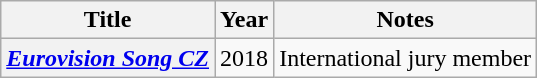<table class="wikitable sortable plainrowheaders">
<tr>
<th>Title</th>
<th>Year</th>
<th class="unsortable">Notes</th>
</tr>
<tr>
<th scope="row"><em><a href='#'>Eurovision Song CZ</a></em></th>
<td>2018</td>
<td>International jury member</td>
</tr>
</table>
